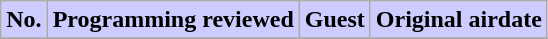<table class="wikitable plainrowheaders">
<tr>
<th style="background: #CCCCFF">No.</th>
<th style="background: #CCCCFF">Programming reviewed</th>
<th style="background: #CCCCFF">Guest</th>
<th style="background: #CCCCFF">Original airdate</th>
</tr>
<tr>
</tr>
</table>
